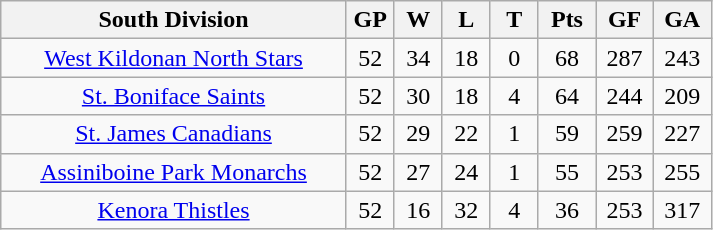<table class="wikitable" style="text-align:center">
<tr>
<th width="45%">South Division</th>
<th width="6.25%">GP</th>
<th width="6.25%">W</th>
<th width="6.25%">L</th>
<th width="6.25%">T</th>
<th width="7.5%">Pts</th>
<th width="7.5%">GF</th>
<th width="7.5%">GA</th>
</tr>
<tr>
<td><a href='#'>West Kildonan North Stars</a></td>
<td>52</td>
<td>34</td>
<td>18</td>
<td>0</td>
<td>68</td>
<td>287</td>
<td>243</td>
</tr>
<tr>
<td><a href='#'>St. Boniface Saints</a></td>
<td>52</td>
<td>30</td>
<td>18</td>
<td>4</td>
<td>64</td>
<td>244</td>
<td>209</td>
</tr>
<tr>
<td><a href='#'>St. James Canadians</a></td>
<td>52</td>
<td>29</td>
<td>22</td>
<td>1</td>
<td>59</td>
<td>259</td>
<td>227</td>
</tr>
<tr>
<td><a href='#'>Assiniboine Park Monarchs</a></td>
<td>52</td>
<td>27</td>
<td>24</td>
<td>1</td>
<td>55</td>
<td>253</td>
<td>255</td>
</tr>
<tr>
<td><a href='#'>Kenora Thistles</a></td>
<td>52</td>
<td>16</td>
<td>32</td>
<td>4</td>
<td>36</td>
<td>253</td>
<td>317</td>
</tr>
</table>
